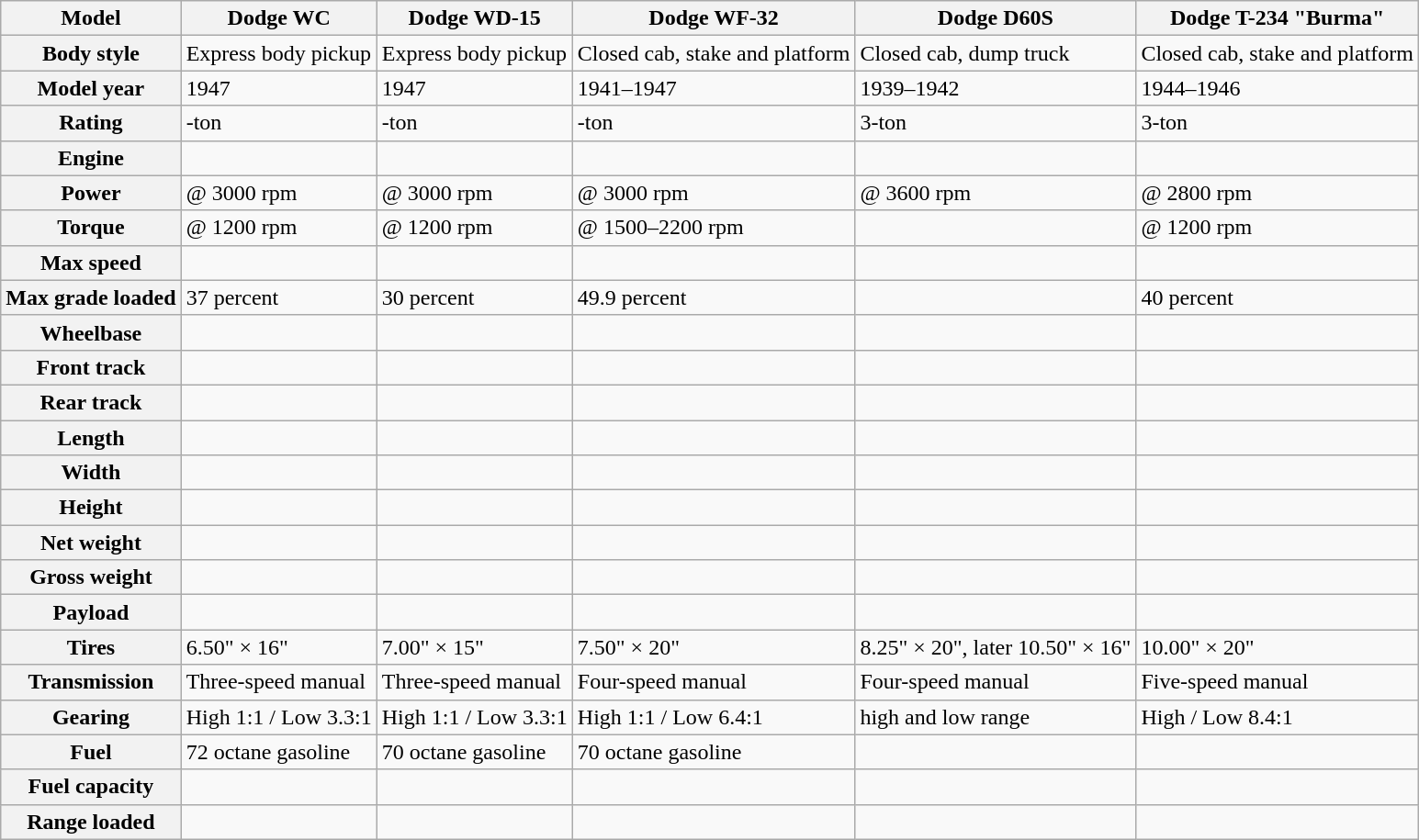<table class="wikitable">
<tr>
<th>Model</th>
<th>Dodge WC</th>
<th>Dodge WD-15</th>
<th>Dodge WF-32</th>
<th>Dodge D60S</th>
<th>Dodge T-234 "Burma"</th>
</tr>
<tr>
<th>Body style</th>
<td>Express body pickup</td>
<td>Express body pickup</td>
<td>Closed cab, stake and platform</td>
<td>Closed cab, dump truck</td>
<td>Closed cab, stake and platform</td>
</tr>
<tr>
<th>Model year</th>
<td>1947</td>
<td>1947</td>
<td>1941–1947</td>
<td>1939–1942</td>
<td>1944–1946</td>
</tr>
<tr>
<th>Rating</th>
<td>-ton</td>
<td>-ton</td>
<td>-ton</td>
<td>3-ton</td>
<td>3-ton</td>
</tr>
<tr>
<th>Engine</th>
<td></td>
<td></td>
<td></td>
<td></td>
<td></td>
</tr>
<tr>
<th>Power</th>
<td> @ 3000 rpm</td>
<td> @ 3000 rpm</td>
<td> @ 3000 rpm</td>
<td> @ 3600 rpm</td>
<td> @ 2800 rpm</td>
</tr>
<tr>
<th>Torque</th>
<td> @ 1200 rpm</td>
<td> @ 1200 rpm</td>
<td> @ 1500–2200 rpm</td>
<td></td>
<td> @ 1200 rpm</td>
</tr>
<tr>
<th>Max speed</th>
<td> </td>
<td> </td>
<td> </td>
<td></td>
<td></td>
</tr>
<tr>
<th>Max grade loaded </th>
<td>37 percent</td>
<td>30 percent</td>
<td>49.9 percent</td>
<td></td>
<td>40 percent</td>
</tr>
<tr>
<th>Wheelbase</th>
<td></td>
<td></td>
<td></td>
<td></td>
<td></td>
</tr>
<tr>
<th>Front track</th>
<td></td>
<td></td>
<td></td>
<td></td>
<td></td>
</tr>
<tr>
<th>Rear track</th>
<td></td>
<td></td>
<td></td>
<td></td>
<td></td>
</tr>
<tr>
<th>Length</th>
<td></td>
<td></td>
<td></td>
<td></td>
<td></td>
</tr>
<tr>
<th>Width</th>
<td></td>
<td></td>
<td></td>
<td></td>
<td></td>
</tr>
<tr>
<th>Height</th>
<td></td>
<td></td>
<td></td>
<td></td>
<td></td>
</tr>
<tr>
<th>Net weight</th>
<td></td>
<td></td>
<td></td>
<td></td>
<td></td>
</tr>
<tr>
<th>Gross weight</th>
<td></td>
<td></td>
<td></td>
<td></td>
<td></td>
</tr>
<tr>
<th>Payload</th>
<td></td>
<td></td>
<td></td>
<td></td>
<td></td>
</tr>
<tr>
<th>Tires</th>
<td>6.50" × 16"</td>
<td>7.00" × 15"</td>
<td>7.50" × 20"</td>
<td>8.25" × 20",  later 10.50" × 16" </td>
<td>10.00" × 20"</td>
</tr>
<tr>
<th>Transmission</th>
<td>Three-speed manual</td>
<td>Three-speed manual</td>
<td>Four-speed manual</td>
<td>Four-speed manual</td>
<td>Five-speed manual</td>
</tr>
<tr>
<th>Gearing</th>
<td>High 1:1 / Low 3.3:1</td>
<td>High 1:1 / Low 3.3:1</td>
<td>High 1:1 / Low 6.4:1</td>
<td>high and low range</td>
<td>High / Low 8.4:1</td>
</tr>
<tr>
<th>Fuel</th>
<td>72 octane gasoline</td>
<td>70 octane gasoline</td>
<td>70 octane gasoline</td>
<td></td>
<td></td>
</tr>
<tr>
<th>Fuel capacity</th>
<td></td>
<td></td>
<td></td>
<td></td>
<td></td>
</tr>
<tr>
<th>Range loaded</th>
<td></td>
<td></td>
<td></td>
<td></td>
<td></td>
</tr>
</table>
